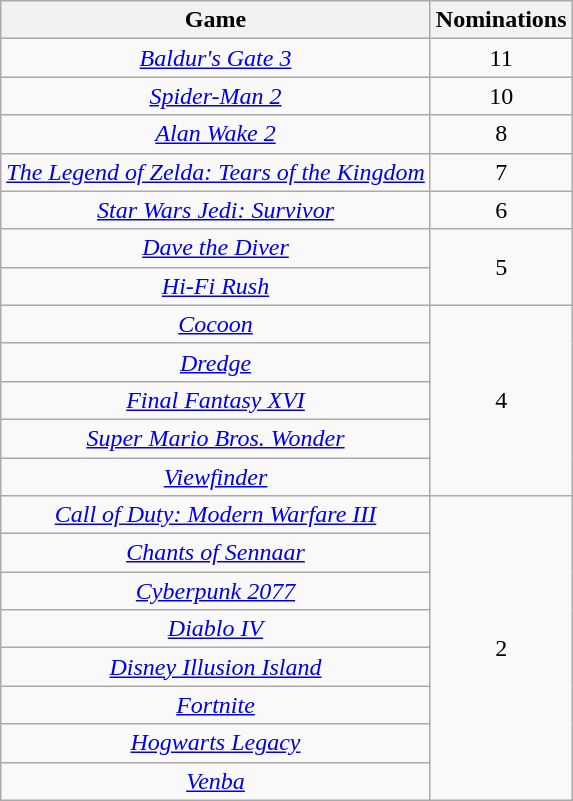<table class="wikitable sortable plainrowheaders" style="text-align:center">
<tr>
<th scope="col" align="center">Game</th>
<th scope="col" width="55">Nominations</th>
</tr>
<tr>
<td><em><a href='#'>Baldur's Gate 3</a></em></td>
<td>11</td>
</tr>
<tr>
<td><em><a href='#'>Spider-Man 2</a></em></td>
<td>10</td>
</tr>
<tr>
<td><em><a href='#'>Alan Wake 2</a></em></td>
<td>8</td>
</tr>
<tr>
<td><em><a href='#'>The Legend of Zelda: Tears of the Kingdom</a></em></td>
<td>7</td>
</tr>
<tr>
<td><em><a href='#'>Star Wars Jedi: Survivor</a></em></td>
<td>6</td>
</tr>
<tr>
<td><em><a href='#'>Dave the Diver</a></em></td>
<td rowspan=2>5</td>
</tr>
<tr>
<td><em><a href='#'>Hi-Fi Rush</a></em></td>
</tr>
<tr>
<td><em><a href='#'>Cocoon</a></em></td>
<td rowspan=5>4</td>
</tr>
<tr>
<td><em><a href='#'>Dredge</a></em></td>
</tr>
<tr>
<td><em><a href='#'>Final Fantasy XVI</a></em></td>
</tr>
<tr>
<td><em><a href='#'>Super Mario Bros. Wonder</a></em></td>
</tr>
<tr>
<td><em><a href='#'>Viewfinder</a></em></td>
</tr>
<tr>
<td><em><a href='#'>Call of Duty: Modern Warfare III</a></em></td>
<td rowspan=8>2</td>
</tr>
<tr>
<td><em><a href='#'>Chants of Sennaar</a></em></td>
</tr>
<tr>
<td><em><a href='#'>Cyberpunk 2077</a></em></td>
</tr>
<tr>
<td><em><a href='#'>Diablo IV</a></em></td>
</tr>
<tr>
<td><em><a href='#'>Disney Illusion Island</a></em></td>
</tr>
<tr>
<td><em><a href='#'>Fortnite</a></em></td>
</tr>
<tr>
<td><em><a href='#'>Hogwarts Legacy</a></em></td>
</tr>
<tr>
<td><em><a href='#'>Venba</a></em></td>
</tr>
</table>
